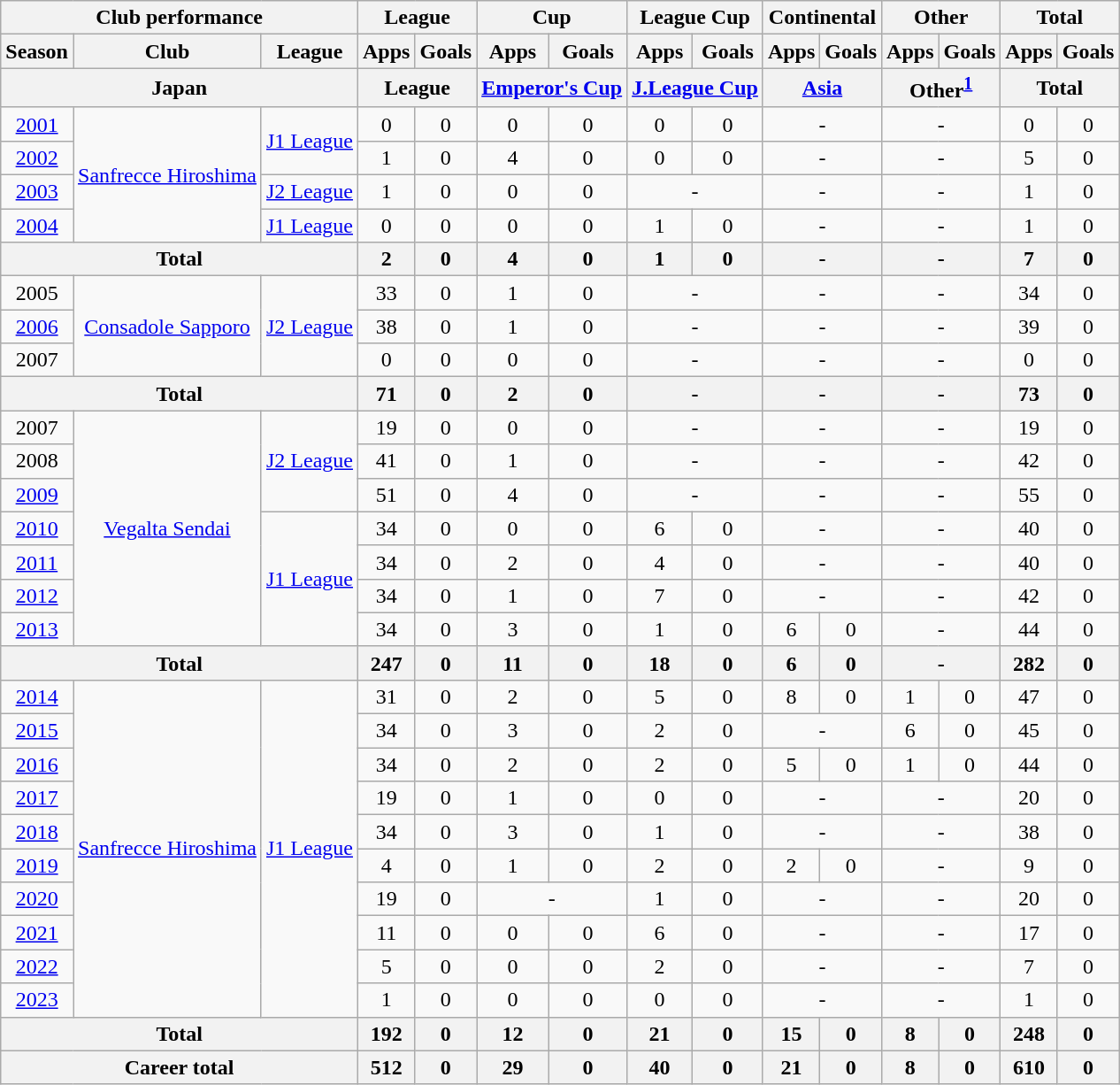<table class="wikitable" style="text-align:center">
<tr>
<th colspan=3>Club performance</th>
<th colspan=2>League</th>
<th colspan=2>Cup</th>
<th colspan=2>League Cup</th>
<th colspan=2>Continental</th>
<th colspan=2>Other</th>
<th colspan=2>Total</th>
</tr>
<tr>
<th>Season</th>
<th>Club</th>
<th>League</th>
<th>Apps</th>
<th>Goals</th>
<th>Apps</th>
<th>Goals</th>
<th>Apps</th>
<th>Goals</th>
<th>Apps</th>
<th>Goals</th>
<th>Apps</th>
<th>Goals</th>
<th>Apps</th>
<th>Goals</th>
</tr>
<tr>
<th colspan=3>Japan</th>
<th colspan=2>League</th>
<th colspan=2><a href='#'>Emperor's Cup</a></th>
<th colspan=2><a href='#'>J.League Cup</a></th>
<th colspan=2><a href='#'>Asia</a></th>
<th colspan=2>Other<sup><a href='#'>1</a></sup></th>
<th colspan=2>Total</th>
</tr>
<tr>
<td><a href='#'>2001</a></td>
<td rowspan="4"><a href='#'>Sanfrecce Hiroshima</a></td>
<td rowspan="2"><a href='#'>J1 League</a></td>
<td>0</td>
<td>0</td>
<td>0</td>
<td>0</td>
<td>0</td>
<td>0</td>
<td colspan="2">-</td>
<td colspan="2">-</td>
<td>0</td>
<td>0</td>
</tr>
<tr>
<td><a href='#'>2002</a></td>
<td>1</td>
<td>0</td>
<td>4</td>
<td>0</td>
<td>0</td>
<td>0</td>
<td colspan="2">-</td>
<td colspan="2">-</td>
<td>5</td>
<td>0</td>
</tr>
<tr>
<td><a href='#'>2003</a></td>
<td><a href='#'>J2 League</a></td>
<td>1</td>
<td>0</td>
<td>0</td>
<td>0</td>
<td colspan="2">-</td>
<td colspan="2">-</td>
<td colspan="2">-</td>
<td>1</td>
<td>0</td>
</tr>
<tr>
<td><a href='#'>2004</a></td>
<td><a href='#'>J1 League</a></td>
<td>0</td>
<td>0</td>
<td>0</td>
<td>0</td>
<td>1</td>
<td>0</td>
<td colspan="2">-</td>
<td colspan="2">-</td>
<td>1</td>
<td>0</td>
</tr>
<tr>
<th colspan="3">Total</th>
<th>2</th>
<th>0</th>
<th>4</th>
<th>0</th>
<th>1</th>
<th>0</th>
<th colspan="2">-</th>
<th colspan="2">-</th>
<th>7</th>
<th>0</th>
</tr>
<tr>
<td>2005</td>
<td rowspan="3"><a href='#'>Consadole Sapporo</a></td>
<td rowspan="3"><a href='#'>J2 League</a></td>
<td>33</td>
<td>0</td>
<td>1</td>
<td>0</td>
<td colspan="2">-</td>
<td colspan="2">-</td>
<td colspan="2">-</td>
<td>34</td>
<td>0</td>
</tr>
<tr>
<td><a href='#'>2006</a></td>
<td>38</td>
<td>0</td>
<td>1</td>
<td>0</td>
<td colspan="2">-</td>
<td colspan="2">-</td>
<td colspan="2">-</td>
<td>39</td>
<td>0</td>
</tr>
<tr>
<td>2007</td>
<td>0</td>
<td>0</td>
<td>0</td>
<td>0</td>
<td colspan="2">-</td>
<td colspan="2">-</td>
<td colspan="2">-</td>
<td>0</td>
<td>0</td>
</tr>
<tr>
<th colspan="3">Total</th>
<th>71</th>
<th>0</th>
<th>2</th>
<th>0</th>
<th colspan="2">-</th>
<th colspan="2">-</th>
<th colspan="2">-</th>
<th>73</th>
<th>0</th>
</tr>
<tr>
<td>2007</td>
<td rowspan="7"><a href='#'>Vegalta Sendai</a></td>
<td rowspan="3"><a href='#'>J2 League</a></td>
<td>19</td>
<td>0</td>
<td>0</td>
<td>0</td>
<td colspan="2">-</td>
<td colspan="2">-</td>
<td colspan="2">-</td>
<td>19</td>
<td>0</td>
</tr>
<tr>
<td>2008</td>
<td>41</td>
<td>0</td>
<td>1</td>
<td>0</td>
<td colspan="2">-</td>
<td colspan="2">-</td>
<td colspan="2">-</td>
<td>42</td>
<td>0</td>
</tr>
<tr>
<td><a href='#'>2009</a></td>
<td>51</td>
<td>0</td>
<td>4</td>
<td>0</td>
<td colspan="2">-</td>
<td colspan="2">-</td>
<td colspan="2">-</td>
<td>55</td>
<td>0</td>
</tr>
<tr>
<td><a href='#'>2010</a></td>
<td rowspan="4"><a href='#'>J1 League</a></td>
<td>34</td>
<td>0</td>
<td>0</td>
<td>0</td>
<td>6</td>
<td>0</td>
<td colspan="2">-</td>
<td colspan="2">-</td>
<td>40</td>
<td>0</td>
</tr>
<tr>
<td><a href='#'>2011</a></td>
<td>34</td>
<td>0</td>
<td>2</td>
<td>0</td>
<td>4</td>
<td>0</td>
<td colspan="2">-</td>
<td colspan="2">-</td>
<td>40</td>
<td>0</td>
</tr>
<tr>
<td><a href='#'>2012</a></td>
<td>34</td>
<td>0</td>
<td>1</td>
<td>0</td>
<td>7</td>
<td>0</td>
<td colspan="2">-</td>
<td colspan="2">-</td>
<td>42</td>
<td>0</td>
</tr>
<tr>
<td><a href='#'>2013</a></td>
<td>34</td>
<td>0</td>
<td>3</td>
<td>0</td>
<td>1</td>
<td>0</td>
<td>6</td>
<td>0</td>
<td colspan="2">-</td>
<td>44</td>
<td>0</td>
</tr>
<tr>
<th colspan="3">Total</th>
<th>247</th>
<th>0</th>
<th>11</th>
<th>0</th>
<th>18</th>
<th>0</th>
<th>6</th>
<th>0</th>
<th colspan="2">-</th>
<th>282</th>
<th>0</th>
</tr>
<tr>
<td><a href='#'>2014</a></td>
<td rowspan="10"><a href='#'>Sanfrecce Hiroshima</a></td>
<td rowspan="10"><a href='#'>J1 League</a></td>
<td>31</td>
<td>0</td>
<td>2</td>
<td>0</td>
<td>5</td>
<td>0</td>
<td>8</td>
<td>0</td>
<td>1</td>
<td>0</td>
<td>47</td>
<td>0</td>
</tr>
<tr>
<td><a href='#'>2015</a></td>
<td>34</td>
<td>0</td>
<td>3</td>
<td>0</td>
<td>2</td>
<td>0</td>
<td colspan="2">-</td>
<td>6</td>
<td>0</td>
<td>45</td>
<td>0</td>
</tr>
<tr>
<td><a href='#'>2016</a></td>
<td>34</td>
<td>0</td>
<td>2</td>
<td>0</td>
<td>2</td>
<td>0</td>
<td>5</td>
<td>0</td>
<td>1</td>
<td>0</td>
<td>44</td>
<td>0</td>
</tr>
<tr>
<td><a href='#'>2017</a></td>
<td>19</td>
<td>0</td>
<td>1</td>
<td>0</td>
<td>0</td>
<td>0</td>
<td colspan="2">-</td>
<td colspan="2">-</td>
<td>20</td>
<td>0</td>
</tr>
<tr>
<td><a href='#'>2018</a></td>
<td>34</td>
<td>0</td>
<td>3</td>
<td>0</td>
<td>1</td>
<td>0</td>
<td colspan="2">-</td>
<td colspan="2">-</td>
<td>38</td>
<td>0</td>
</tr>
<tr>
<td><a href='#'>2019</a></td>
<td>4</td>
<td>0</td>
<td>1</td>
<td>0</td>
<td>2</td>
<td>0</td>
<td>2</td>
<td>0</td>
<td colspan="2">-</td>
<td>9</td>
<td>0</td>
</tr>
<tr>
<td><a href='#'>2020</a></td>
<td>19</td>
<td>0</td>
<td colspan="2">-</td>
<td>1</td>
<td>0</td>
<td colspan="2">-</td>
<td colspan="2">-</td>
<td>20</td>
<td>0</td>
</tr>
<tr>
<td><a href='#'>2021</a></td>
<td>11</td>
<td>0</td>
<td>0</td>
<td>0</td>
<td>6</td>
<td>0</td>
<td colspan="2">-</td>
<td colspan="2">-</td>
<td>17</td>
<td>0</td>
</tr>
<tr>
<td><a href='#'>2022</a></td>
<td>5</td>
<td>0</td>
<td>0</td>
<td>0</td>
<td>2</td>
<td>0</td>
<td colspan="2">-</td>
<td colspan="2">-</td>
<td>7</td>
<td>0</td>
</tr>
<tr>
<td><a href='#'>2023</a></td>
<td>1</td>
<td>0</td>
<td>0</td>
<td>0</td>
<td>0</td>
<td>0</td>
<td colspan="2">-</td>
<td colspan="2">-</td>
<td>1</td>
<td>0</td>
</tr>
<tr>
<th colspan="3">Total</th>
<th>192</th>
<th>0</th>
<th>12</th>
<th>0</th>
<th>21</th>
<th>0</th>
<th>15</th>
<th>0</th>
<th>8</th>
<th>0</th>
<th>248</th>
<th>0</th>
</tr>
<tr>
<th colspan=3>Career total</th>
<th>512</th>
<th>0</th>
<th>29</th>
<th>0</th>
<th>40</th>
<th>0</th>
<th>21</th>
<th>0</th>
<th>8</th>
<th>0</th>
<th>610</th>
<th>0</th>
</tr>
</table>
